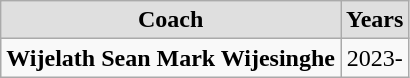<table class=wikitable>
<tr align=center bgcolor=#dfdfdf>
<td><strong>Coach</strong></td>
<td><strong>Years</strong></td>
</tr>
<tr align=center>
<td align=left> <strong>Wijelath Sean Mark Wijesinghe</strong></td>
<td>2023-</td>
</tr>
</table>
